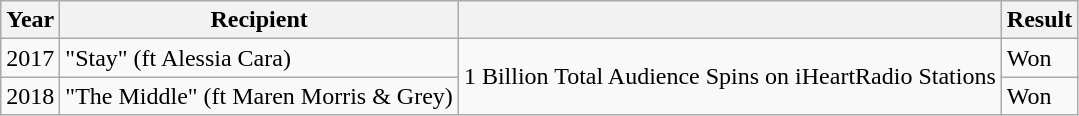<table class="wikitable">
<tr>
<th>Year</th>
<th>Recipient</th>
<th></th>
<th>Result</th>
</tr>
<tr>
<td>2017</td>
<td>"Stay" (ft Alessia Cara)</td>
<td rowspan="2">1 Billion Total Audience Spins on iHeartRadio Stations</td>
<td>Won</td>
</tr>
<tr>
<td>2018</td>
<td>"The Middle" (ft Maren Morris & Grey)</td>
<td>Won</td>
</tr>
</table>
